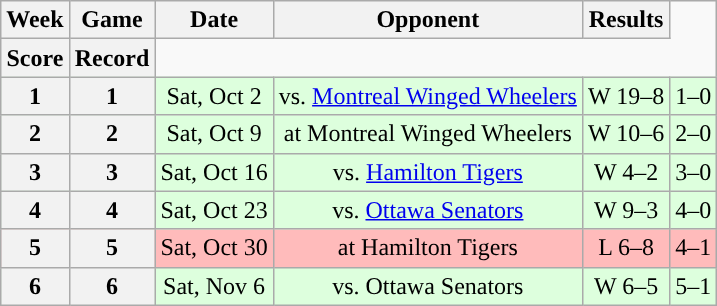<table class="wikitable" style="text-align:center">
<tr>
<th>Week</th>
<th>Game</th>
<th>Date</th>
<th>Opponent</th>
<th>Results</th>
</tr>
<tr>
<th>Score</th>
<th>Record</th>
</tr>
<tr style="background:#ddffdd">
<th>1</th>
<th>1</th>
<td>Sat, Oct 2</td>
<td>vs. <a href='#'>Montreal Winged Wheelers</a></td>
<td>W 19–8</td>
<td>1–0</td>
</tr>
<tr style="background:#ddffdd">
<th>2</th>
<th>2</th>
<td>Sat, Oct 9</td>
<td>at Montreal Winged Wheelers</td>
<td>W 10–6</td>
<td>2–0</td>
</tr>
<tr style="background:#ddffdd">
<th>3</th>
<th>3</th>
<td>Sat, Oct 16</td>
<td>vs. <a href='#'>Hamilton Tigers</a></td>
<td>W 4–2</td>
<td>3–0</td>
</tr>
<tr style="background:#ddffdd">
<th>4</th>
<th>4</th>
<td>Sat, Oct 23</td>
<td>vs. <a href='#'>Ottawa Senators</a></td>
<td>W 9–3</td>
<td>4–0</td>
</tr>
<tr style="background:#ffbbbb">
<th>5</th>
<th>5</th>
<td>Sat, Oct 30</td>
<td>at Hamilton Tigers</td>
<td>L 6–8</td>
<td>4–1</td>
</tr>
<tr style="background:#ddffdd">
<th>6</th>
<th>6</th>
<td>Sat, Nov 6</td>
<td>vs. Ottawa Senators</td>
<td>W 6–5</td>
<td>5–1</td>
</tr>
</table>
